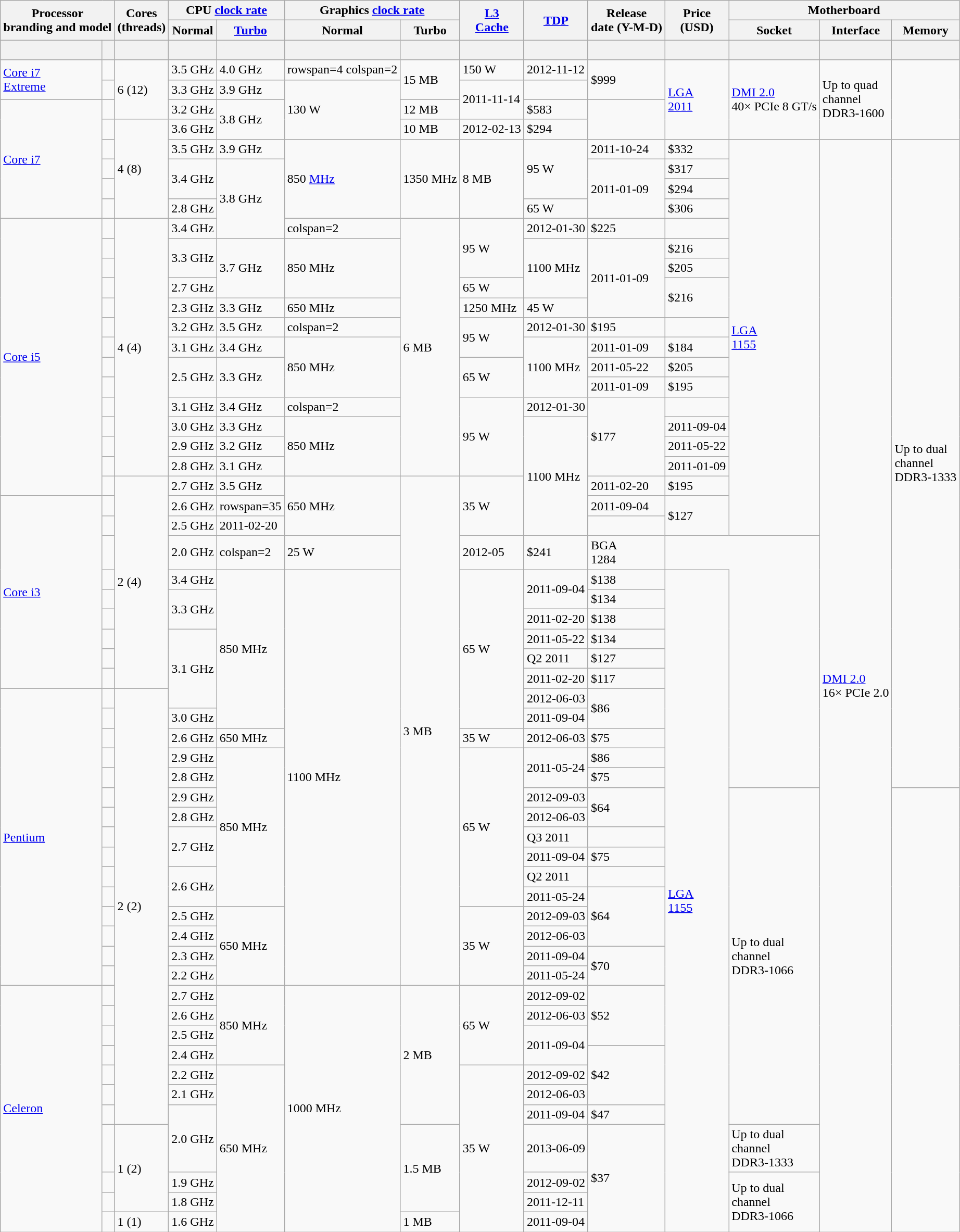<table class="wikitable sortable hover-highlight">
<tr>
<th colspan=2 rowspan="2">Processor<br>branding and model</th>
<th rowspan=2>Cores<br>(threads)</th>
<th colspan=2>CPU <a href='#'>clock rate</a></th>
<th colspan=2>Graphics <a href='#'>clock rate</a></th>
<th rowspan=2><a href='#'>L3<br>Cache</a></th>
<th rowspan=2><a href='#'>TDP</a></th>
<th rowspan=2>Release<br>date (Y-M-D)</th>
<th rowspan=2>Price<br>(USD)</th>
<th colspan=3>Motherboard</th>
</tr>
<tr>
<th>Normal</th>
<th><a href='#'>Turbo</a></th>
<th>Normal</th>
<th>Turbo</th>
<th>Socket</th>
<th>Interface</th>
<th>Memory</th>
</tr>
<tr>
<th style="background-position:center"><br></th>
<th style="background-position:center"></th>
<th style="background-position:center"></th>
<th style="background-position:center"></th>
<th style="background-position:center"></th>
<th style="background-position:center"></th>
<th style="background-position:center"></th>
<th style="background-position:center"></th>
<th style="background-position:center"></th>
<th style="background-position:center"></th>
<th style="background-position:center"></th>
<th style="background-position:center"></th>
<th style="background-position:center"></th>
<th style="background-position:center"></th>
</tr>
<tr>
<td rowspan=2><a href='#'>Core i7<br>Extreme</a></td>
<td></td>
<td rowspan=3>6 (12)</td>
<td>3.5 GHz</td>
<td>4.0 GHz</td>
<td>rowspan=4 colspan=2 </td>
<td rowspan=2>15 MB</td>
<td>150 W</td>
<td>2012-11-12</td>
<td rowspan=2>$999</td>
<td rowspan=4><a href='#'>LGA<br>2011</a></td>
<td rowspan=4><a href='#'>DMI 2.0</a><br>40× PCIe 8 GT/s </td>
<td rowspan=4>Up to quad<br>channel<br>DDR3-1600</td>
</tr>
<tr>
<td></td>
<td>3.3 GHz</td>
<td>3.9 GHz</td>
<td rowspan=3>130 W</td>
<td rowspan=2>2011-11-14</td>
</tr>
<tr>
<td rowspan=6><a href='#'>Core i7</a></td>
<td></td>
<td>3.2 GHz</td>
<td rowspan=2>3.8 GHz</td>
<td>12 MB</td>
<td>$583</td>
</tr>
<tr>
<td></td>
<td rowspan=5>4 (8)</td>
<td>3.6 GHz</td>
<td>10 MB</td>
<td>2012-02-13</td>
<td>$294</td>
</tr>
<tr>
<td><strong></strong></td>
<td>3.5 GHz</td>
<td>3.9 GHz</td>
<td rowspan=4>850 <a href='#'>MHz</a></td>
<td rowspan=4>1350 MHz</td>
<td rowspan=4>8 MB</td>
<td rowspan=3>95 W</td>
<td>2011-10-24</td>
<td>$332</td>
<td rowspan=20><a href='#'>LGA<br>1155</a></td>
<td rowspan=53><a href='#'>DMI 2.0</a><br>16× PCIe 2.0</td>
<td rowspan=32>Up to dual<br>channel<br>DDR3-1333</td>
</tr>
<tr>
<td><strong></strong></td>
<td rowspan=2>3.4 GHz</td>
<td rowspan=4>3.8 GHz</td>
<td rowspan=3>2011-01-09</td>
<td>$317</td>
</tr>
<tr>
<td></td>
<td>$294</td>
</tr>
<tr>
<td></td>
<td>2.8 GHz</td>
<td>65 W</td>
<td>$306</td>
</tr>
<tr>
<td rowspan=14><a href='#'>Core i5</a></td>
<td></td>
<td rowspan=13>4 (4)</td>
<td>3.4 GHz</td>
<td>colspan=2 </td>
<td rowspan=13>6 MB</td>
<td rowspan=3>95 W</td>
<td>2012-01-30</td>
<td>$225</td>
</tr>
<tr>
<td><strong></strong></td>
<td rowspan=2>3.3 GHz</td>
<td rowspan=3>3.7 GHz</td>
<td rowspan=3>850 MHz</td>
<td rowspan=3>1100 MHz</td>
<td rowspan=4>2011-01-09</td>
<td>$216</td>
</tr>
<tr>
<td></td>
<td>$205</td>
</tr>
<tr>
<td></td>
<td>2.7 GHz</td>
<td>65 W</td>
<td rowspan=2>$216</td>
</tr>
<tr>
<td></td>
<td>2.3 GHz</td>
<td>3.3 GHz</td>
<td>650 MHz</td>
<td>1250 MHz</td>
<td>45 W</td>
</tr>
<tr>
<td></td>
<td>3.2 GHz</td>
<td>3.5 GHz</td>
<td>colspan=2 </td>
<td rowspan=2>95 W</td>
<td>2012-01-30</td>
<td>$195</td>
</tr>
<tr>
<td></td>
<td>3.1 GHz</td>
<td>3.4 GHz</td>
<td rowspan=3>850 MHz</td>
<td rowspan=3>1100 MHz</td>
<td>2011-01-09</td>
<td>$184</td>
</tr>
<tr>
<td><strong></strong></td>
<td rowspan=2>2.5 GHz</td>
<td rowspan=2>3.3 GHz</td>
<td rowspan=2>65 W</td>
<td>2011-05-22</td>
<td>$205</td>
</tr>
<tr>
<td></td>
<td>2011-01-09</td>
<td>$195</td>
</tr>
<tr>
<td></td>
<td>3.1 GHz</td>
<td>3.4 GHz</td>
<td>colspan=2 </td>
<td rowspan=4>95 W</td>
<td>2012-01-30</td>
<td rowspan=4>$177</td>
</tr>
<tr>
<td></td>
<td>3.0 GHz</td>
<td>3.3 GHz</td>
<td rowspan=3>850 MHz</td>
<td rowspan=6>1100 MHz</td>
<td>2011-09-04</td>
</tr>
<tr>
<td></td>
<td>2.9 GHz</td>
<td>3.2 GHz</td>
<td>2011-05-22</td>
</tr>
<tr>
<td></td>
<td>2.8 GHz</td>
<td>3.1 GHz</td>
<td>2011-01-09</td>
</tr>
<tr>
<td></td>
<td rowspan=10>2 (4)</td>
<td>2.7 GHz</td>
<td>3.5 GHz</td>
<td rowspan=3>650 MHz</td>
<td rowspan=25>3 MB</td>
<td rowspan=3>35 W</td>
<td>2011-02-20</td>
<td>$195</td>
</tr>
<tr>
<td rowspan=9><a href='#'>Core i3</a></td>
<td></td>
<td>2.6 GHz</td>
<td>rowspan=35 </td>
<td>2011-09-04</td>
<td rowspan=2>$127</td>
</tr>
<tr>
<td></td>
<td>2.5 GHz</td>
<td>2011-02-20</td>
</tr>
<tr>
<td></td>
<td>2.0 GHz</td>
<td>colspan=2 </td>
<td>25 W</td>
<td>2012-05</td>
<td>$241</td>
<td>BGA<br>1284</td>
</tr>
<tr>
<td></td>
<td>3.4 GHz</td>
<td rowspan=8>850 MHz</td>
<td rowspan=21>1100 MHz</td>
<td rowspan=8>65 W</td>
<td rowspan=2>2011-09-04</td>
<td>$138</td>
<td rowspan=32><a href='#'>LGA<br>1155</a></td>
</tr>
<tr>
<td><strong></strong></td>
<td rowspan=2>3.3 GHz</td>
<td>$134</td>
</tr>
<tr>
<td></td>
<td>2011-02-20</td>
<td>$138</td>
</tr>
<tr>
<td><strong></strong></td>
<td rowspan=4>3.1 GHz</td>
<td>2011-05-22</td>
<td>$134</td>
</tr>
<tr>
<td></td>
<td>Q2 2011</td>
<td>$127</td>
</tr>
<tr>
<td></td>
<td>2011-02-20</td>
<td>$117</td>
</tr>
<tr>
<td rowspan=15><a href='#'>Pentium</a></td>
<td></td>
<td rowspan=22>2 (2)</td>
<td>2012-06-03</td>
<td rowspan=2>$86</td>
</tr>
<tr>
<td></td>
<td>3.0 GHz</td>
<td>2011-09-04</td>
</tr>
<tr>
<td></td>
<td>2.6 GHz</td>
<td>650 MHz</td>
<td>35 W</td>
<td>2012-06-03</td>
<td>$75</td>
</tr>
<tr>
<td></td>
<td>2.9 GHz</td>
<td rowspan=8>850 MHz</td>
<td rowspan=8>65 W</td>
<td rowspan=2>2011-05-24</td>
<td>$86</td>
</tr>
<tr>
<td></td>
<td>2.8 GHz</td>
<td>$75</td>
</tr>
<tr>
<td></td>
<td>2.9 GHz</td>
<td>2012-09-03</td>
<td rowspan=2>$64</td>
<td rowspan=17>Up to dual<br>channel<br>DDR3-1066</td>
</tr>
<tr>
<td></td>
<td>2.8 GHz</td>
<td>2012-06-03</td>
</tr>
<tr>
<td></td>
<td rowspan=2>2.7 GHz</td>
<td>Q3 2011</td>
<td></td>
</tr>
<tr>
<td></td>
<td>2011-09-04</td>
<td>$75</td>
</tr>
<tr>
<td></td>
<td rowspan=2>2.6 GHz</td>
<td>Q2 2011</td>
<td></td>
</tr>
<tr>
<td></td>
<td>2011-05-24</td>
<td rowspan=3>$64</td>
</tr>
<tr>
<td></td>
<td>2.5 GHz</td>
<td rowspan=4>650 MHz</td>
<td rowspan=4>35 W</td>
<td>2012-09-03</td>
</tr>
<tr>
<td></td>
<td>2.4 GHz</td>
<td>2012-06-03</td>
</tr>
<tr>
<td></td>
<td>2.3 GHz</td>
<td>2011-09-04</td>
<td rowspan=2>$70</td>
</tr>
<tr>
<td></td>
<td>2.2 GHz</td>
<td>2011-05-24</td>
</tr>
<tr>
<td rowspan=11><a href='#'>Celeron</a></td>
<td></td>
<td>2.7 GHz</td>
<td rowspan=4>850 MHz</td>
<td rowspan=11>1000 MHz</td>
<td rowspan=7>2 MB</td>
<td rowspan=4>65 W</td>
<td>2012-09-02</td>
<td rowspan=3>$52</td>
</tr>
<tr>
<td></td>
<td>2.6 GHz</td>
<td>2012-06-03</td>
</tr>
<tr>
<td></td>
<td>2.5 GHz</td>
<td rowspan=2>2011-09-04</td>
</tr>
<tr>
<td></td>
<td>2.4 GHz</td>
<td rowspan=3>$42</td>
</tr>
<tr>
<td></td>
<td>2.2 GHz</td>
<td rowspan=7>650 MHz</td>
<td rowspan=7>35 W</td>
<td>2012-09-02</td>
</tr>
<tr>
<td></td>
<td>2.1 GHz</td>
<td>2012-06-03</td>
</tr>
<tr>
<td></td>
<td rowspan=2>2.0 GHz</td>
<td>2011-09-04</td>
<td>$47</td>
</tr>
<tr>
<td></td>
<td rowspan=3>1 (2)</td>
<td rowspan=3>1.5 MB</td>
<td>2013-06-09</td>
<td rowspan=4>$37</td>
<td>Up to dual<br>channel<br>DDR3-1333</td>
</tr>
<tr>
<td></td>
<td>1.9 GHz</td>
<td>2012-09-02</td>
<td rowspan=3>Up to dual<br>channel<br>DDR3-1066</td>
</tr>
<tr>
<td></td>
<td>1.8 GHz</td>
<td>2011-12-11</td>
</tr>
<tr>
<td></td>
<td>1 (1)</td>
<td>1.6 GHz</td>
<td>1 MB</td>
<td>2011-09-04</td>
</tr>
</table>
